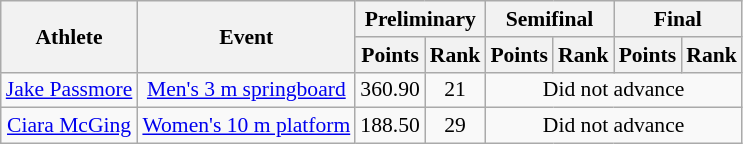<table class=wikitable style="font-size:90%; text-align:center;">
<tr>
<th rowspan="2">Athlete</th>
<th rowspan="2">Event</th>
<th colspan="2">Preliminary</th>
<th colspan="2">Semifinal</th>
<th colspan="2">Final</th>
</tr>
<tr>
<th>Points</th>
<th>Rank</th>
<th>Points</th>
<th>Rank</th>
<th>Points</th>
<th>Rank</th>
</tr>
<tr>
<td><a href='#'>Jake Passmore</a></td>
<td><a href='#'>Men's 3 m springboard</a></td>
<td>360.90</td>
<td>21</td>
<td colspan=4>Did not advance</td>
</tr>
<tr>
<td><a href='#'>Ciara McGing</a></td>
<td><a href='#'>Women's 10 m platform</a></td>
<td>188.50</td>
<td>29</td>
<td colspan=4>Did not advance</td>
</tr>
</table>
